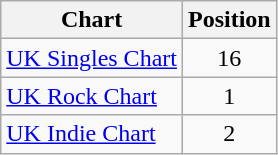<table class="wikitable">
<tr>
<th>Chart</th>
<th>Position</th>
</tr>
<tr>
<td><a href='#'>UK Singles Chart</a></td>
<td align="center">16</td>
</tr>
<tr>
<td><a href='#'>UK Rock Chart</a></td>
<td align="center">1</td>
</tr>
<tr>
<td><a href='#'>UK Indie Chart</a></td>
<td align="center">2</td>
</tr>
</table>
